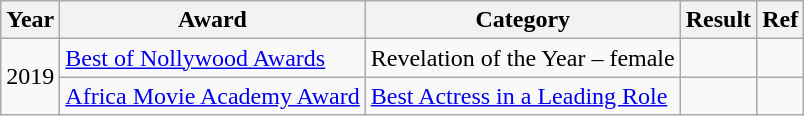<table class="wikitable">
<tr>
<th>Year</th>
<th>Award</th>
<th>Category</th>
<th>Result</th>
<th>Ref</th>
</tr>
<tr>
<td rowspan="2">2019</td>
<td><a href='#'>Best of Nollywood Awards</a></td>
<td>Revelation of the Year – female</td>
<td></td>
<td></td>
</tr>
<tr>
<td><a href='#'>Africa Movie Academy Award</a></td>
<td><a href='#'>Best Actress in a Leading Role</a></td>
<td></td>
<td></td>
</tr>
</table>
